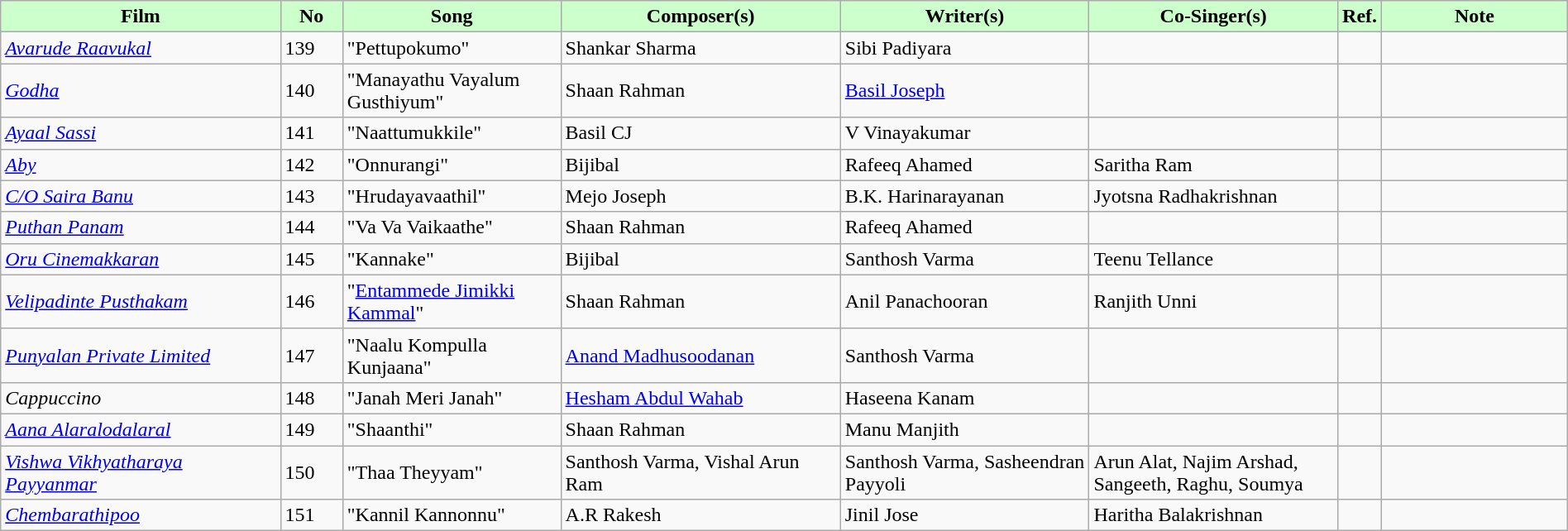<table class="wikitable plainrowheaders" style="width:100%;" textcolor:#000;" style="align:center;">
<tr style="background:#cfc; text-align:center;">
<td scope="col" style="width:18%;"><strong>Film</strong></td>
<td scope="col" style="width:4%;"><strong>No</strong></td>
<td scope="col" style="width:14%;"><strong>Song</strong></td>
<td scope="col" style="width:18%;"><strong>Composer(s)</strong></td>
<td scope="col" style="width:16%;"><strong>Writer(s)</strong></td>
<td scope="col" style="width:16%;"><strong>Co-Singer(s)</strong></td>
<td scope="col" style="width:2%;"><strong>Ref.</strong></td>
<td scope="col" style="width:12%;"><strong>Note</strong></td>
</tr>
<tr>
<td><em><a href='#'>Avarude Raavukal</a></em></td>
<td>139</td>
<td>"Pettupokumo"</td>
<td>Shankar Sharma</td>
<td>Sibi Padiyara</td>
<td></td>
<td></td>
<td></td>
</tr>
<tr>
<td><em><a href='#'>Godha</a></em></td>
<td>140</td>
<td>"Manayathu Vayalum Gusthiyum"</td>
<td>Shaan Rahman</td>
<td><a href='#'>Basil Joseph</a></td>
<td></td>
<td></td>
<td></td>
</tr>
<tr>
<td><em><a href='#'>Ayaal Sassi</a></em></td>
<td>141</td>
<td>"Naattumukkile"</td>
<td>Basil CJ</td>
<td>V Vinayakumar</td>
<td></td>
<td></td>
<td></td>
</tr>
<tr>
<td><em><a href='#'>Aby</a></em></td>
<td>142</td>
<td>"Onnurangi"</td>
<td>Bijibal</td>
<td>Rafeeq Ahamed</td>
<td>Saritha Ram</td>
<td></td>
<td></td>
</tr>
<tr>
<td><em><a href='#'>C/O Saira Banu</a></em></td>
<td>143</td>
<td>"Hrudayavaathil"</td>
<td>Mejo Joseph</td>
<td>B.K. Harinarayanan</td>
<td>Jyotsna Radhakrishnan</td>
<td></td>
<td></td>
</tr>
<tr>
<td><em><a href='#'>Puthan Panam</a></em></td>
<td>144</td>
<td>"Va Va Vaikaathe"</td>
<td>Shaan Rahman</td>
<td>Rafeeq Ahamed</td>
<td></td>
<td></td>
<td></td>
</tr>
<tr>
<td><em><a href='#'>Oru Cinemakkaran</a></em></td>
<td>145</td>
<td>"Kannake"</td>
<td>Bijibal</td>
<td>Santhosh Varma</td>
<td>Teenu Tellance</td>
<td></td>
<td></td>
</tr>
<tr>
<td><em><a href='#'>Velipadinte Pusthakam</a></em></td>
<td>146</td>
<td>"<a href='#'>Entammede Jimikki Kammal</a>"</td>
<td>Shaan Rahman</td>
<td>Anil Panachooran</td>
<td>Ranjith Unni</td>
<td></td>
<td></td>
</tr>
<tr>
<td><em><a href='#'>Punyalan Private Limited</a></em></td>
<td>147</td>
<td>"Naalu Kompulla Kunjaana"</td>
<td><a href='#'>Anand Madhusoodanan</a></td>
<td>Santhosh Varma</td>
<td></td>
<td></td>
<td></td>
</tr>
<tr>
<td><em>Cappuccino</em></td>
<td>148</td>
<td>"Janah Meri Janah"</td>
<td><a href='#'>Hesham Abdul Wahab</a></td>
<td>Haseena Kanam</td>
<td></td>
<td></td>
<td></td>
</tr>
<tr>
<td><em><a href='#'>Aana Alaralodalaral</a></em></td>
<td>149</td>
<td>"Shaanthi"</td>
<td>Shaan Rahman</td>
<td>Manu Manjith</td>
<td></td>
<td></td>
<td></td>
</tr>
<tr>
<td><em><a href='#'>Vishwa Vikhyatharaya Payyanmar</a></em></td>
<td>150</td>
<td>"Thaa Theyyam"</td>
<td>Santhosh Varma, Vishal Arun Ram</td>
<td>Santhosh Varma, Sasheendran Payyoli</td>
<td>Arun Alat, Najim Arshad, Sangeeth, Raghu, Soumya</td>
<td></td>
<td></td>
</tr>
<tr>
<td><em><a href='#'>Chembarathipoo</a></em></td>
<td>151</td>
<td>"Kannil Kannonnu"</td>
<td>A.R Rakesh</td>
<td>Jinil Jose</td>
<td>Haritha Balakrishnan</td>
<td></td>
<td></td>
</tr>
</table>
